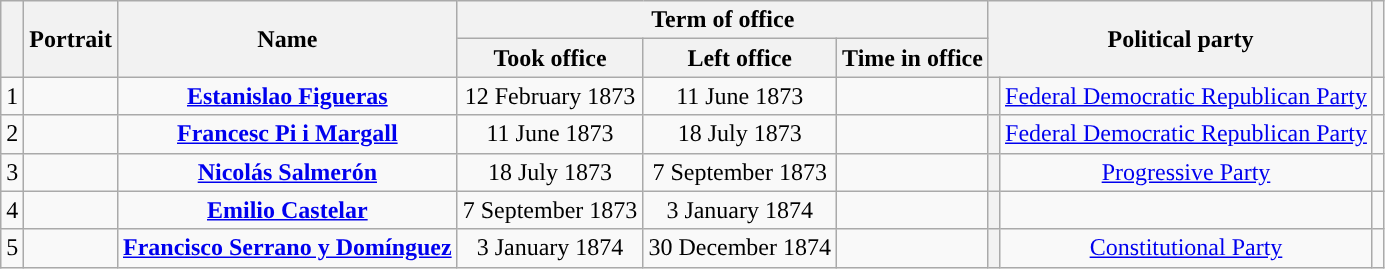<table class="wikitable" style="text-align:center">
<tr>
<th rowspan=2></th>
<th rowspan=2>Portrait</th>
<th rowspan=2>Name<br></th>
<th colspan=3>Term of office</th>
<th colspan=2 rowspan=2>Political party</th>
<th rowspan=2></th>
</tr>
<tr>
<th>Took office</th>
<th>Left office</th>
<th>Time in office</th>
</tr>
<tr>
<td>1</td>
<td></td>
<td><strong><a href='#'>Estanislao Figueras</a></strong><br></td>
<td>12 February 1873</td>
<td>11 June 1873</td>
<td></td>
<th style="background-color:"></th>
<td><a href='#'>Federal Democratic Republican Party</a></td>
<td></td>
</tr>
<tr>
<td>2</td>
<td></td>
<td><strong><a href='#'>Francesc Pi i Margall</a></strong><br></td>
<td>11 June 1873</td>
<td>18 July 1873</td>
<td></td>
<th style="background-color:"></th>
<td><a href='#'>Federal Democratic Republican Party</a></td>
<td></td>
</tr>
<tr>
<td>3</td>
<td></td>
<td><strong><a href='#'>Nicolás Salmerón</a></strong><br></td>
<td>18 July 1873</td>
<td>7 September 1873</td>
<td></td>
<th style="background-color:"></th>
<td><a href='#'>Progressive Party</a></td>
<td></td>
</tr>
<tr>
<td>4</td>
<td></td>
<td><strong><a href='#'>Emilio Castelar</a></strong><br></td>
<td>7 September 1873</td>
<td>3 January 1874<br></td>
<td></td>
<th style="background-color:"></th>
<td></td>
<td></td>
</tr>
<tr>
<td>5</td>
<td></td>
<td><strong><a href='#'>Francisco Serrano y Domínguez</a></strong><br></td>
<td>3 January 1874</td>
<td>30 December 1874</td>
<td></td>
<th style="background-color:"></th>
<td><a href='#'>Constitutional Party</a></td>
<td></td>
</tr>
</table>
